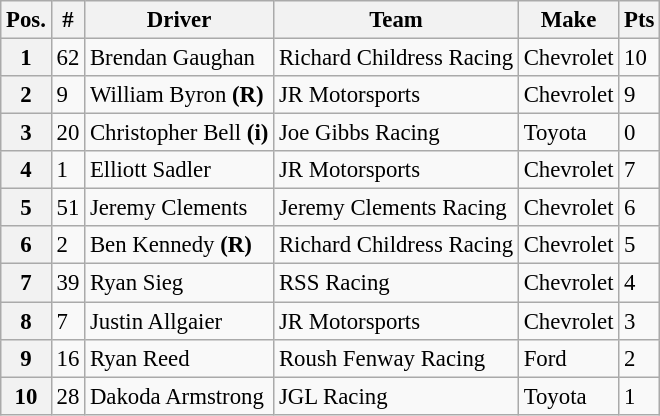<table class="wikitable" style="font-size:95%">
<tr>
<th>Pos.</th>
<th>#</th>
<th>Driver</th>
<th>Team</th>
<th>Make</th>
<th>Pts</th>
</tr>
<tr>
<th>1</th>
<td>62</td>
<td>Brendan Gaughan</td>
<td>Richard Childress Racing</td>
<td>Chevrolet</td>
<td>10</td>
</tr>
<tr>
<th>2</th>
<td>9</td>
<td>William Byron <strong>(R)</strong></td>
<td>JR Motorsports</td>
<td>Chevrolet</td>
<td>9</td>
</tr>
<tr>
<th>3</th>
<td>20</td>
<td>Christopher Bell <strong>(i)</strong></td>
<td>Joe Gibbs Racing</td>
<td>Toyota</td>
<td>0</td>
</tr>
<tr>
<th>4</th>
<td>1</td>
<td>Elliott Sadler</td>
<td>JR Motorsports</td>
<td>Chevrolet</td>
<td>7</td>
</tr>
<tr>
<th>5</th>
<td>51</td>
<td>Jeremy Clements</td>
<td>Jeremy Clements Racing</td>
<td>Chevrolet</td>
<td>6</td>
</tr>
<tr>
<th>6</th>
<td>2</td>
<td>Ben Kennedy <strong>(R)</strong></td>
<td>Richard Childress Racing</td>
<td>Chevrolet</td>
<td>5</td>
</tr>
<tr>
<th>7</th>
<td>39</td>
<td>Ryan Sieg</td>
<td>RSS Racing</td>
<td>Chevrolet</td>
<td>4</td>
</tr>
<tr>
<th>8</th>
<td>7</td>
<td>Justin Allgaier</td>
<td>JR Motorsports</td>
<td>Chevrolet</td>
<td>3</td>
</tr>
<tr>
<th>9</th>
<td>16</td>
<td>Ryan Reed</td>
<td>Roush Fenway Racing</td>
<td>Ford</td>
<td>2</td>
</tr>
<tr>
<th>10</th>
<td>28</td>
<td>Dakoda Armstrong</td>
<td>JGL Racing</td>
<td>Toyota</td>
<td>1</td>
</tr>
</table>
